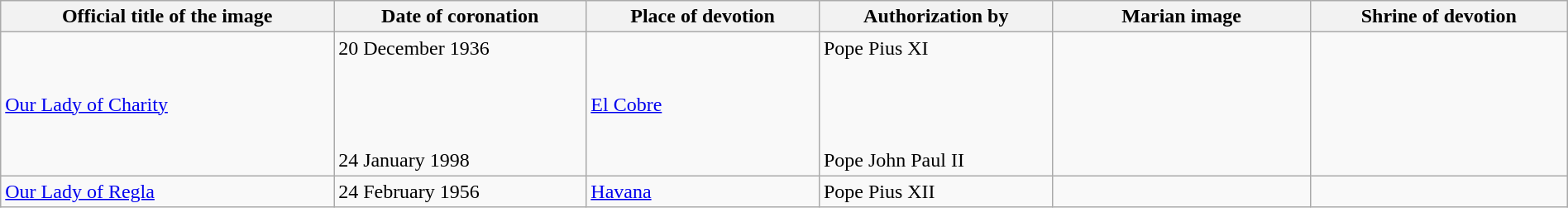<table class="wikitable sortable" width="100%">
<tr>
<th>Official title of the image</th>
<th data-sort-type="date">Date of coronation</th>
<th>Place of devotion</th>
<th>Authorization by</th>
<th width=200px class=unsortable>Marian image</th>
<th width=200px class=unsortable>Shrine of devotion</th>
</tr>
<tr>
<td><a href='#'>Our Lady of Charity</a></td>
<td>20 December 1936<br> <br> <br> <br> <br>24 January 1998</td>
<td><a href='#'>El Cobre</a></td>
<td>Pope Pius XI <br> <br> <br> <br> <br>Pope John Paul II</td>
<td></td>
<td></td>
</tr>
<tr>
<td><a href='#'>Our Lady of Regla</a></td>
<td>24 February 1956</td>
<td><a href='#'>Havana</a></td>
<td>Pope Pius XII</td>
<td></td>
<td></td>
</tr>
</table>
